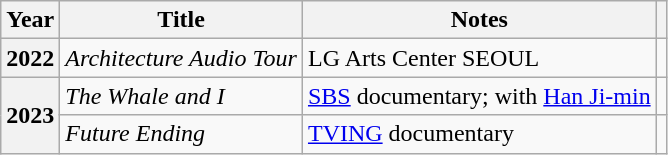<table class="wikitable plainrowheaders sortable">
<tr>
<th scope="col">Year</th>
<th scope="col">Title</th>
<th scope="col" class="unsortable">Notes</th>
<th scope="col" class="unsortable"></th>
</tr>
<tr>
<th scope="row">2022</th>
<td><em>Architecture Audio Tour</em></td>
<td>LG Arts Center SEOUL</td>
<td style="text-align:center"></td>
</tr>
<tr>
<th scope="row" rowspan="2">2023</th>
<td><em>The Whale and I</em></td>
<td><a href='#'>SBS</a> documentary; with <a href='#'>Han Ji-min</a></td>
<td style="text-align:center"></td>
</tr>
<tr>
<td><em>Future Ending</em></td>
<td><a href='#'>TVING</a> documentary</td>
<td style="text-align:center"></td>
</tr>
</table>
